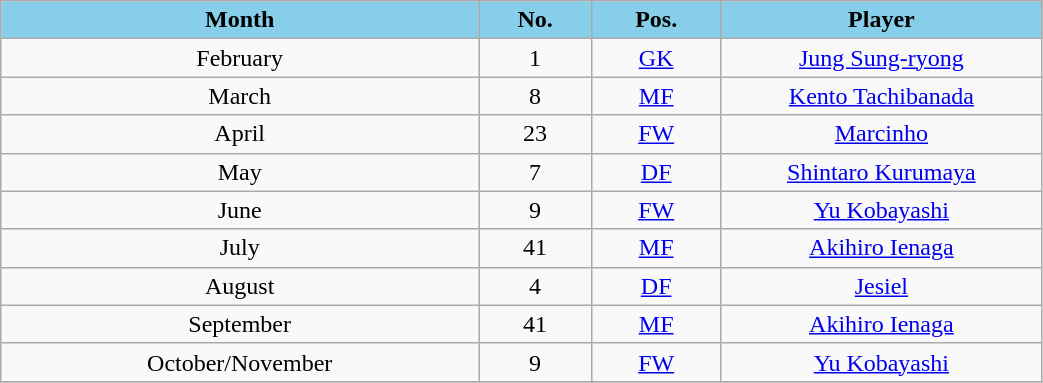<table class="wikitable sortable" style="text-align:center;width:55%;">
<tr>
<th style="background:skyblue; color:black; width:0px;">Month</th>
<th style="background:skyblue; color:black; width:0px;">No.</th>
<th style="background:skyblue; color:black; width:0px;">Pos.</th>
<th style="background:skyblue; color:black; width:0px;">Player</th>
</tr>
<tr>
<td>February</td>
<td>1</td>
<td><a href='#'>GK</a></td>
<td> <a href='#'>Jung Sung-ryong</a></td>
</tr>
<tr>
<td>March</td>
<td>8</td>
<td><a href='#'>MF</a></td>
<td> <a href='#'>Kento Tachibanada</a></td>
</tr>
<tr>
<td>April</td>
<td>23</td>
<td><a href='#'>FW</a></td>
<td> <a href='#'>Marcinho</a></td>
</tr>
<tr>
<td>May</td>
<td>7</td>
<td><a href='#'>DF</a></td>
<td> <a href='#'>Shintaro Kurumaya</a></td>
</tr>
<tr>
<td>June</td>
<td>9</td>
<td><a href='#'>FW</a></td>
<td> <a href='#'>Yu Kobayashi</a></td>
</tr>
<tr>
<td>July</td>
<td>41</td>
<td><a href='#'>MF</a></td>
<td> <a href='#'>Akihiro Ienaga</a></td>
</tr>
<tr>
<td>August</td>
<td>4</td>
<td><a href='#'>DF</a></td>
<td> <a href='#'>Jesiel</a></td>
</tr>
<tr>
<td>September</td>
<td>41</td>
<td><a href='#'>MF</a></td>
<td> <a href='#'>Akihiro Ienaga</a></td>
</tr>
<tr>
<td>October/November</td>
<td>9</td>
<td><a href='#'>FW</a></td>
<td> <a href='#'>Yu Kobayashi</a></td>
</tr>
<tr>
</tr>
</table>
